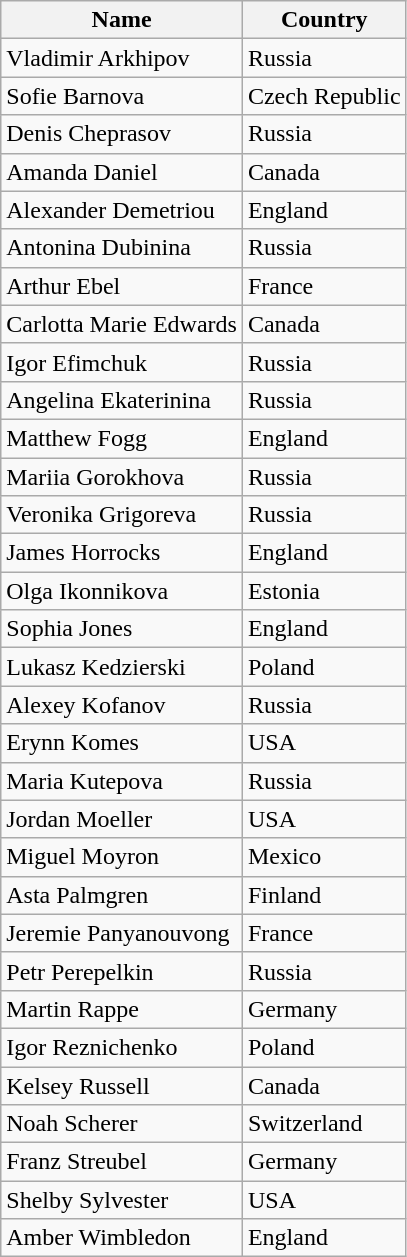<table class="wikitable">
<tr>
<th>Name</th>
<th>Country</th>
</tr>
<tr>
<td>Vladimir Arkhipov</td>
<td>Russia</td>
</tr>
<tr>
<td>Sofie Barnova</td>
<td>Czech Republic</td>
</tr>
<tr>
<td>Denis Cheprasov</td>
<td>Russia</td>
</tr>
<tr>
<td>Amanda Daniel</td>
<td>Canada</td>
</tr>
<tr>
<td>Alexander Demetriou</td>
<td>England</td>
</tr>
<tr>
<td>Antonina Dubinina</td>
<td>Russia</td>
</tr>
<tr>
<td>Arthur Ebel</td>
<td>France</td>
</tr>
<tr>
<td>Carlotta Marie Edwards</td>
<td>Canada</td>
</tr>
<tr>
<td>Igor Efimchuk</td>
<td>Russia</td>
</tr>
<tr>
<td>Angelina Ekaterinina</td>
<td>Russia</td>
</tr>
<tr>
<td>Matthew Fogg</td>
<td>England</td>
</tr>
<tr>
<td>Mariia Gorokhova</td>
<td>Russia</td>
</tr>
<tr>
<td>Veronika Grigoreva</td>
<td>Russia</td>
</tr>
<tr>
<td>James Horrocks</td>
<td>England</td>
</tr>
<tr>
<td>Olga Ikonnikova</td>
<td>Estonia</td>
</tr>
<tr>
<td>Sophia Jones</td>
<td>England</td>
</tr>
<tr>
<td>Lukasz Kedzierski</td>
<td>Poland</td>
</tr>
<tr>
<td>Alexey Kofanov</td>
<td>Russia</td>
</tr>
<tr>
<td>Erynn Komes</td>
<td>USA</td>
</tr>
<tr>
<td>Maria Kutepova</td>
<td>Russia</td>
</tr>
<tr>
<td>Jordan Moeller</td>
<td>USA</td>
</tr>
<tr>
<td>Miguel Moyron</td>
<td>Mexico</td>
</tr>
<tr>
<td>Asta Palmgren</td>
<td>Finland</td>
</tr>
<tr>
<td>Jeremie Panyanouvong</td>
<td>France</td>
</tr>
<tr>
<td>Petr Perepelkin</td>
<td>Russia</td>
</tr>
<tr>
<td>Martin Rappe</td>
<td>Germany</td>
</tr>
<tr>
<td>Igor Reznichenko</td>
<td>Poland</td>
</tr>
<tr>
<td>Kelsey Russell</td>
<td>Canada</td>
</tr>
<tr>
<td>Noah Scherer</td>
<td>Switzerland</td>
</tr>
<tr>
<td>Franz Streubel</td>
<td>Germany</td>
</tr>
<tr>
<td>Shelby Sylvester</td>
<td>USA</td>
</tr>
<tr>
<td>Amber Wimbledon</td>
<td>England</td>
</tr>
</table>
